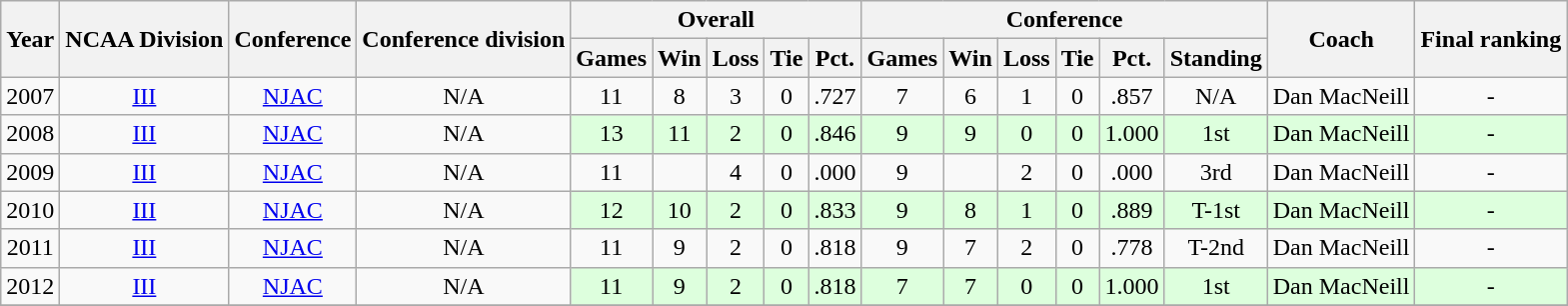<table class="wikitable" style="text-align: center;">
<tr>
<th rowspan=2>Year</th>
<th rowspan=2>NCAA Division</th>
<th rowspan=2>Conference</th>
<th rowspan=2>Conference division</th>
<th colspan="5">Overall</th>
<th colspan="6">Conference</th>
<th rowspan=2>Coach</th>
<th rowspan=2>Final ranking</th>
</tr>
<tr>
<th>Games</th>
<th>Win</th>
<th>Loss</th>
<th>Tie</th>
<th>Pct.</th>
<th>Games</th>
<th>Win</th>
<th>Loss</th>
<th>Tie</th>
<th>Pct.</th>
<th>Standing</th>
</tr>
<tr>
<td 2007 Cortland Red Dragons football team>2007</td>
<td><a href='#'>III</a></td>
<td><a href='#'>NJAC</a></td>
<td>N/A</td>
<td>11</td>
<td>8</td>
<td>3</td>
<td>0</td>
<td>.727</td>
<td>7</td>
<td>6</td>
<td>1</td>
<td>0</td>
<td>.857</td>
<td>N/A</td>
<td>Dan MacNeill</td>
<td>-</td>
</tr>
<tr>
<td 2008 Cortland Red Dragons football team>2008</td>
<td><a href='#'>III</a></td>
<td><a href='#'>NJAC</a></td>
<td>N/A</td>
<td bgcolor="#DDFFDD">13</td>
<td bgcolor="#DDFFDD">11</td>
<td bgcolor="#DDFFDD">2</td>
<td bgcolor="#DDFFDD">0</td>
<td bgcolor="#DDFFDD">.846</td>
<td bgcolor="#DDFFDD">9</td>
<td bgcolor="#DDFFDD">9</td>
<td bgcolor="#DDFFDD">0</td>
<td bgcolor="#DDFFDD">0</td>
<td bgcolor="#DDFFDD">1.000</td>
<td bgcolor="#DDFFDD">1st</td>
<td bgcolor="#DDFFDD">Dan MacNeill</td>
<td bgcolor="#DDFFDD">-</td>
</tr>
<tr>
<td 2009 Cortland Red Dragons football team>2009</td>
<td><a href='#'>III</a></td>
<td><a href='#'>NJAC</a></td>
<td>N/A</td>
<td>11</td>
<td></td>
<td>4</td>
<td>0</td>
<td>.000</td>
<td>9</td>
<td></td>
<td>2</td>
<td>0</td>
<td>.000</td>
<td>3rd</td>
<td>Dan MacNeill</td>
<td>-</td>
</tr>
<tr>
<td 2010 Cortland Red Dragons football team>2010</td>
<td><a href='#'>III</a></td>
<td><a href='#'>NJAC</a></td>
<td>N/A</td>
<td bgcolor="#DDFFDD">12</td>
<td bgcolor="#DDFFDD">10</td>
<td bgcolor="#DDFFDD">2</td>
<td bgcolor="#DDFFDD">0</td>
<td bgcolor="#DDFFDD">.833</td>
<td bgcolor="#DDFFDD">9</td>
<td bgcolor="#DDFFDD">8</td>
<td bgcolor="#DDFFDD">1</td>
<td bgcolor="#DDFFDD">0</td>
<td bgcolor="#DDFFDD">.889</td>
<td bgcolor="#DDFFDD">T-1st</td>
<td bgcolor="#DDFFDD">Dan MacNeill</td>
<td bgcolor="#DDFFDD">-</td>
</tr>
<tr>
<td 2011 Cortland Red Dragons football team>2011</td>
<td><a href='#'>III</a></td>
<td><a href='#'>NJAC</a></td>
<td>N/A</td>
<td>11</td>
<td>9</td>
<td>2</td>
<td>0</td>
<td>.818</td>
<td>9</td>
<td>7</td>
<td>2</td>
<td>0</td>
<td>.778</td>
<td>T-2nd</td>
<td>Dan MacNeill</td>
<td>-</td>
</tr>
<tr>
<td 2012 Cortland Red Dragons football team>2012</td>
<td><a href='#'>III</a></td>
<td><a href='#'>NJAC</a></td>
<td>N/A</td>
<td bgcolor="#DDFFDD">11</td>
<td bgcolor="#DDFFDD">9</td>
<td bgcolor="#DDFFDD">2</td>
<td bgcolor="#DDFFDD">0</td>
<td bgcolor="#DDFFDD">.818</td>
<td bgcolor="#DDFFDD">7</td>
<td bgcolor="#DDFFDD">7</td>
<td bgcolor="#DDFFDD">0</td>
<td bgcolor="#DDFFDD">0</td>
<td bgcolor="#DDFFDD">1.000</td>
<td bgcolor="#DDFFDD">1st</td>
<td bgcolor="#DDFFDD">Dan MacNeill</td>
<td bgcolor="#DDFFDD">-</td>
</tr>
<tr>
</tr>
</table>
